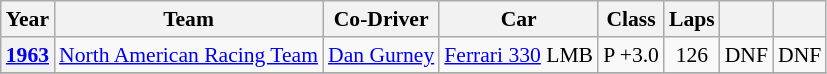<table class="wikitable" style="text-align:center; font-size:90%">
<tr>
<th>Year</th>
<th>Team</th>
<th>Co-Driver</th>
<th>Car</th>
<th>Class</th>
<th>Laps</th>
<th></th>
<th></th>
</tr>
<tr>
<th><a href='#'>1963</a></th>
<td align="left"> <a href='#'>North American Racing Team</a></td>
<td align="left"> <a href='#'>Dan Gurney</a></td>
<td align="left"><a href='#'>Ferrari 330</a> LMB</td>
<td>P +3.0</td>
<td>126</td>
<td>DNF</td>
<td>DNF</td>
</tr>
<tr>
</tr>
</table>
